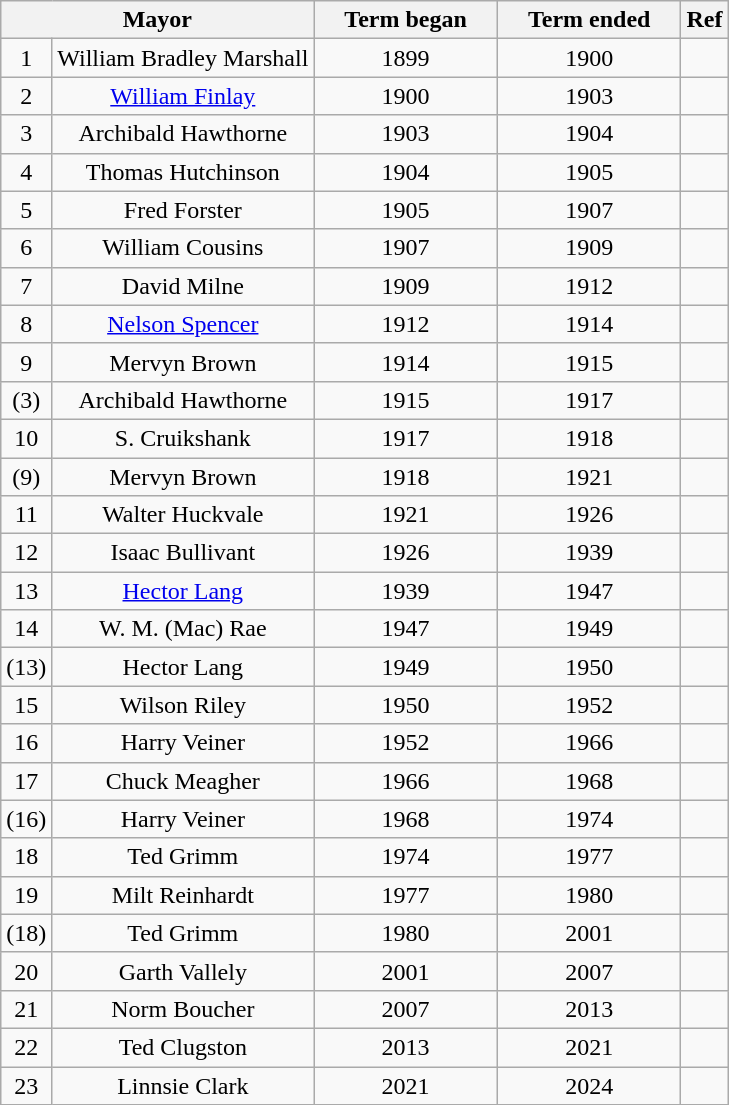<table class="wikitable sortable" style="text-align:center;">
<tr>
<th colspan=2 width="115">Mayor</th>
<th width="115">Term began</th>
<th width="115">Term ended</th>
<th width="20">Ref</th>
</tr>
<tr>
<td>1</td>
<td>William Bradley Marshall</td>
<td>1899</td>
<td>1900</td>
<td></td>
</tr>
<tr>
<td>2</td>
<td><a href='#'>William Finlay</a></td>
<td>1900</td>
<td>1903</td>
<td></td>
</tr>
<tr>
<td>3</td>
<td>Archibald Hawthorne</td>
<td>1903</td>
<td>1904</td>
<td></td>
</tr>
<tr>
<td>4</td>
<td>Thomas Hutchinson</td>
<td>1904</td>
<td>1905</td>
<td></td>
</tr>
<tr>
<td>5</td>
<td>Fred Forster</td>
<td>1905</td>
<td>1907</td>
<td></td>
</tr>
<tr>
<td>6</td>
<td>William Cousins</td>
<td>1907</td>
<td>1909</td>
<td></td>
</tr>
<tr>
<td>7</td>
<td>David Milne</td>
<td>1909</td>
<td>1912</td>
<td></td>
</tr>
<tr>
<td>8</td>
<td><a href='#'>Nelson Spencer</a></td>
<td>1912</td>
<td>1914</td>
<td></td>
</tr>
<tr>
<td>9</td>
<td>Mervyn Brown</td>
<td>1914</td>
<td>1915</td>
<td></td>
</tr>
<tr>
<td>(3)</td>
<td>Archibald Hawthorne</td>
<td>1915</td>
<td>1917</td>
<td></td>
</tr>
<tr>
<td>10</td>
<td>S. Cruikshank</td>
<td>1917</td>
<td>1918</td>
<td></td>
</tr>
<tr>
<td>(9)</td>
<td>Mervyn Brown</td>
<td>1918</td>
<td>1921</td>
<td></td>
</tr>
<tr>
<td>11</td>
<td>Walter Huckvale</td>
<td>1921</td>
<td>1926</td>
<td></td>
</tr>
<tr>
<td>12</td>
<td>Isaac Bullivant</td>
<td>1926</td>
<td>1939</td>
<td></td>
</tr>
<tr>
<td>13</td>
<td><a href='#'>Hector Lang</a></td>
<td>1939</td>
<td>1947</td>
<td></td>
</tr>
<tr>
<td>14</td>
<td>W. M. (Mac) Rae</td>
<td>1947</td>
<td>1949</td>
<td></td>
</tr>
<tr>
<td>(13)</td>
<td>Hector Lang</td>
<td>1949</td>
<td>1950</td>
<td></td>
</tr>
<tr>
<td>15</td>
<td>Wilson Riley</td>
<td>1950</td>
<td>1952</td>
<td></td>
</tr>
<tr>
<td>16</td>
<td>Harry Veiner</td>
<td>1952</td>
<td>1966</td>
<td></td>
</tr>
<tr>
<td>17</td>
<td>Chuck Meagher</td>
<td>1966</td>
<td>1968</td>
<td></td>
</tr>
<tr>
<td>(16)</td>
<td>Harry Veiner</td>
<td>1968</td>
<td>1974</td>
<td></td>
</tr>
<tr>
<td>18</td>
<td>Ted Grimm</td>
<td>1974</td>
<td>1977</td>
<td></td>
</tr>
<tr>
<td>19</td>
<td>Milt Reinhardt</td>
<td>1977</td>
<td>1980</td>
<td></td>
</tr>
<tr>
<td>(18)</td>
<td>Ted Grimm</td>
<td>1980</td>
<td>2001</td>
<td></td>
</tr>
<tr>
<td>20</td>
<td>Garth Vallely</td>
<td>2001</td>
<td>2007</td>
<td></td>
</tr>
<tr>
<td>21</td>
<td>Norm Boucher</td>
<td>2007</td>
<td>2013</td>
<td></td>
</tr>
<tr>
<td>22</td>
<td>Ted Clugston</td>
<td>2013</td>
<td>2021</td>
<td></td>
</tr>
<tr>
<td>23</td>
<td>Linnsie Clark</td>
<td>2021</td>
<td>2024</td>
<td></td>
</tr>
</table>
